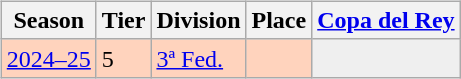<table>
<tr>
<td valign="top" width=0%><br><table class="wikitable">
<tr style="background:#f0f6fa;">
<th>Season</th>
<th>Tier</th>
<th>Division</th>
<th>Place</th>
<th><a href='#'>Copa del Rey</a></th>
</tr>
<tr>
<td style="background:#FFD3BD;"><a href='#'>2024–25</a></td>
<td style="background:#FFD3BD;">5</td>
<td style="background:#FFD3BD;"><a href='#'>3ª Fed.</a></td>
<td style="background:#FFD3BD;"></td>
<td style="background:#efefef;"></td>
</tr>
</table>
</td>
</tr>
</table>
